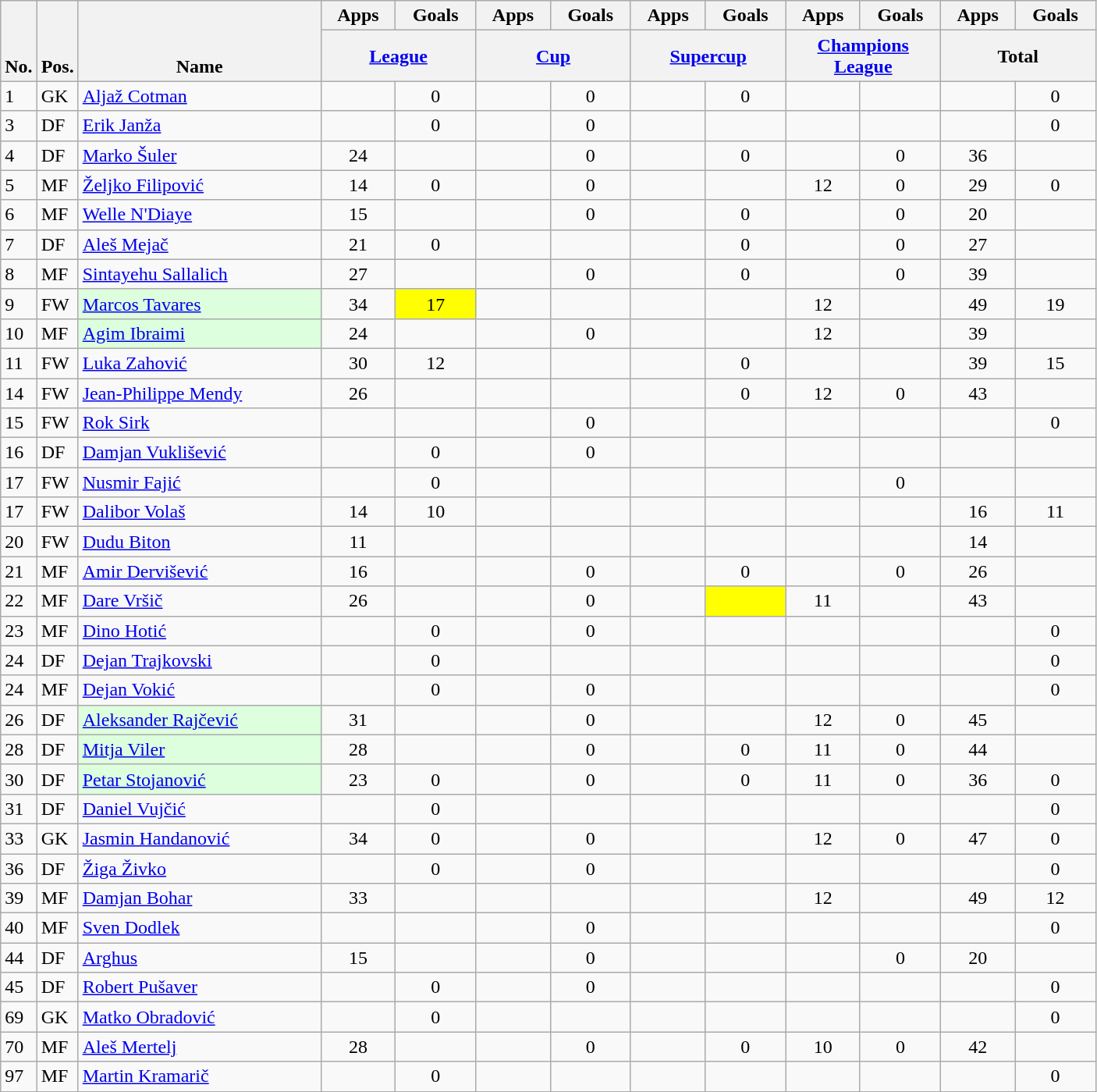<table class="wikitable sortable" style="text-align:center">
<tr>
<th rowspan="2" valign="bottom" class="unsortable">No.</th>
<th rowspan="2" valign="bottom" class="unsortable">Pos.</th>
<th rowspan="2" valign="bottom" class="unsortable" width="200">Name</th>
<th>Apps</th>
<th>Goals</th>
<th>Apps</th>
<th>Goals</th>
<th>Apps</th>
<th>Goals</th>
<th>Apps</th>
<th>Goals</th>
<th>Apps</th>
<th>Goals</th>
</tr>
<tr class="unsortable">
<th colspan="2" width="125"><a href='#'>League</a></th>
<th colspan="2" width="125"><a href='#'>Cup</a></th>
<th colspan="2" width="125"><a href='#'>Supercup</a></th>
<th colspan="2" width="125"><a href='#'>Champions League</a></th>
<th colspan="2" width="125">Total</th>
</tr>
<tr>
<td align="left">1</td>
<td align="left">GK</td>
<td align="left"> <a href='#'>Aljaž Cotman</a></td>
<td></td>
<td>0 </td>
<td></td>
<td>0 </td>
<td></td>
<td>0 </td>
<td></td>
<td> </td>
<td></td>
<td>0 </td>
</tr>
<tr>
<td align="left">3</td>
<td align="left">DF</td>
<td align="left"> <a href='#'>Erik Janža</a></td>
<td></td>
<td>0 </td>
<td></td>
<td>0 </td>
<td></td>
<td> </td>
<td></td>
<td> </td>
<td></td>
<td>0 </td>
</tr>
<tr>
<td align="left">4</td>
<td align="left">DF</td>
<td align="left"> <a href='#'>Marko Šuler</a></td>
<td>24</td>
<td> </td>
<td></td>
<td>0 </td>
<td></td>
<td>0 </td>
<td></td>
<td>0 </td>
<td>36</td>
<td> </td>
</tr>
<tr>
<td align="left">5</td>
<td align="left">MF</td>
<td align="left"> <a href='#'>Željko Filipović</a></td>
<td>14</td>
<td>0 </td>
<td></td>
<td>0 </td>
<td></td>
<td> </td>
<td>12</td>
<td>0 </td>
<td>29</td>
<td>0 </td>
</tr>
<tr>
<td align="left">6</td>
<td align="left">MF</td>
<td align="left"> <a href='#'>Welle N'Diaye</a></td>
<td>15</td>
<td> </td>
<td></td>
<td>0 </td>
<td></td>
<td>0 </td>
<td></td>
<td>0 </td>
<td>20</td>
<td> </td>
</tr>
<tr>
<td align="left">7</td>
<td align="left">DF</td>
<td align="left"> <a href='#'>Aleš Mejač</a></td>
<td>21</td>
<td>0 </td>
<td></td>
<td> </td>
<td></td>
<td>0 </td>
<td></td>
<td>0 </td>
<td>27</td>
<td> </td>
</tr>
<tr>
<td align="left">8</td>
<td align="left">MF</td>
<td align="left"> <a href='#'>Sintayehu Sallalich</a></td>
<td>27</td>
<td> </td>
<td></td>
<td>0 </td>
<td></td>
<td>0 </td>
<td></td>
<td>0 </td>
<td>39</td>
<td> </td>
</tr>
<tr>
<td align="left">9</td>
<td align="left">FW</td>
<td align="left" bgcolor="#DDFFDD"> <a href='#'>Marcos Tavares</a> </td>
<td>34</td>
<td bgcolor="#FFFF00">17  </td>
<td></td>
<td> </td>
<td></td>
<td> </td>
<td>12</td>
<td> </td>
<td>49</td>
<td>19 </td>
</tr>
<tr>
<td align="left">10</td>
<td align="left">MF</td>
<td align="left" bgcolor="#DDFFDD"> <a href='#'>Agim Ibraimi</a> </td>
<td>24</td>
<td> </td>
<td></td>
<td>0 </td>
<td></td>
<td> </td>
<td>12</td>
<td> </td>
<td>39</td>
<td> </td>
</tr>
<tr>
<td align="left">11</td>
<td align="left">FW</td>
<td align="left"> <a href='#'>Luka Zahović</a></td>
<td>30</td>
<td>12 </td>
<td></td>
<td> </td>
<td></td>
<td>0 </td>
<td></td>
<td> </td>
<td>39</td>
<td>15 </td>
</tr>
<tr>
<td align="left">14</td>
<td align="left">FW</td>
<td align="left"> <a href='#'>Jean-Philippe Mendy</a></td>
<td>26</td>
<td> </td>
<td></td>
<td> </td>
<td></td>
<td>0 </td>
<td>12</td>
<td>0 </td>
<td>43</td>
<td> </td>
</tr>
<tr>
<td align="left">15</td>
<td align="left">FW</td>
<td align="left"> <a href='#'>Rok Sirk</a></td>
<td></td>
<td> </td>
<td></td>
<td>0 </td>
<td></td>
<td> </td>
<td></td>
<td> </td>
<td></td>
<td>0 </td>
</tr>
<tr>
<td align="left">16</td>
<td align="left">DF</td>
<td align="left"> <a href='#'>Damjan Vuklišević</a></td>
<td></td>
<td>0 </td>
<td></td>
<td>0 </td>
<td></td>
<td> </td>
<td></td>
<td> </td>
<td></td>
<td> </td>
</tr>
<tr>
<td align="left">17</td>
<td align="left">FW</td>
<td align="left"> <a href='#'>Nusmir Fajić</a></td>
<td></td>
<td>0 </td>
<td></td>
<td> </td>
<td></td>
<td> </td>
<td></td>
<td>0 </td>
<td></td>
<td> </td>
</tr>
<tr>
<td align="left">17</td>
<td align="left">FW</td>
<td align="left"> <a href='#'>Dalibor Volaš</a></td>
<td>14</td>
<td>10 </td>
<td></td>
<td> </td>
<td></td>
<td> </td>
<td></td>
<td> </td>
<td>16</td>
<td>11 </td>
</tr>
<tr>
<td align="left">20</td>
<td align="left">FW</td>
<td align="left"> <a href='#'>Dudu Biton</a></td>
<td>11</td>
<td> </td>
<td></td>
<td> </td>
<td></td>
<td> </td>
<td></td>
<td> </td>
<td>14</td>
<td> </td>
</tr>
<tr>
<td align="left">21</td>
<td align="left">MF</td>
<td align="left"> <a href='#'>Amir Dervišević</a></td>
<td>16</td>
<td> </td>
<td></td>
<td>0 </td>
<td></td>
<td>0 </td>
<td></td>
<td>0 </td>
<td>26</td>
<td> </td>
</tr>
<tr>
<td align="left">22</td>
<td align="left">MF</td>
<td align="left"> <a href='#'>Dare Vršič</a></td>
<td>26</td>
<td> </td>
<td></td>
<td>0 </td>
<td></td>
<td bgcolor="#FFFF00">  </td>
<td>11</td>
<td> </td>
<td>43</td>
<td> </td>
</tr>
<tr>
<td align="left">23</td>
<td align="left">MF</td>
<td align="left"> <a href='#'>Dino Hotić</a></td>
<td></td>
<td>0 </td>
<td></td>
<td>0 </td>
<td></td>
<td> </td>
<td></td>
<td> </td>
<td></td>
<td>0 </td>
</tr>
<tr>
<td align="left">24</td>
<td align="left">DF</td>
<td align="left"> <a href='#'>Dejan Trajkovski</a></td>
<td></td>
<td>0 </td>
<td></td>
<td> </td>
<td></td>
<td> </td>
<td></td>
<td> </td>
<td></td>
<td>0 </td>
</tr>
<tr>
<td align="left">24</td>
<td align="left">MF</td>
<td align="left"> <a href='#'>Dejan Vokić</a></td>
<td></td>
<td>0 </td>
<td></td>
<td>0 </td>
<td></td>
<td> </td>
<td></td>
<td> </td>
<td></td>
<td>0 </td>
</tr>
<tr>
<td align="left">26</td>
<td align="left">DF</td>
<td align="left" bgcolor="#DDFFDD"> <a href='#'>Aleksander Rajčević</a> </td>
<td>31</td>
<td> </td>
<td></td>
<td>0 </td>
<td></td>
<td> </td>
<td>12</td>
<td>0 </td>
<td>45</td>
<td> </td>
</tr>
<tr>
<td align="left">28</td>
<td align="left">DF</td>
<td align="left" bgcolor="#DDFFDD"> <a href='#'>Mitja Viler</a> </td>
<td>28</td>
<td> </td>
<td></td>
<td>0 </td>
<td></td>
<td>0 </td>
<td>11</td>
<td>0 </td>
<td>44</td>
<td> </td>
</tr>
<tr>
<td align="left">30</td>
<td align="left">DF</td>
<td align="left" bgcolor="#DDFFDD"> <a href='#'>Petar Stojanović</a> </td>
<td>23</td>
<td>0 </td>
<td></td>
<td>0 </td>
<td></td>
<td>0 </td>
<td>11</td>
<td>0 </td>
<td>36</td>
<td>0 </td>
</tr>
<tr>
<td align="left">31</td>
<td align="left">DF</td>
<td align="left"> <a href='#'>Daniel Vujčić</a></td>
<td></td>
<td>0 </td>
<td></td>
<td> </td>
<td></td>
<td> </td>
<td></td>
<td> </td>
<td></td>
<td>0 </td>
</tr>
<tr>
<td align="left">33</td>
<td align="left">GK</td>
<td align="left"> <a href='#'>Jasmin Handanović</a></td>
<td>34</td>
<td>0 </td>
<td></td>
<td>0 </td>
<td></td>
<td> </td>
<td>12</td>
<td>0 </td>
<td>47</td>
<td>0 </td>
</tr>
<tr>
<td align="left">36</td>
<td align="left">DF</td>
<td align="left"> <a href='#'>Žiga Živko</a></td>
<td></td>
<td>0 </td>
<td></td>
<td>0 </td>
<td></td>
<td> </td>
<td></td>
<td> </td>
<td></td>
<td>0 </td>
</tr>
<tr>
<td align="left">39</td>
<td align="left">MF</td>
<td align="left"> <a href='#'>Damjan Bohar</a></td>
<td>33</td>
<td> </td>
<td></td>
<td> </td>
<td></td>
<td> </td>
<td>12</td>
<td> </td>
<td>49</td>
<td>12 </td>
</tr>
<tr>
<td align="left">40</td>
<td align="left">MF</td>
<td align="left"> <a href='#'>Sven Dodlek</a></td>
<td></td>
<td> </td>
<td></td>
<td>0 </td>
<td></td>
<td> </td>
<td></td>
<td> </td>
<td></td>
<td>0 </td>
</tr>
<tr>
<td align="left">44</td>
<td align="left">DF</td>
<td align="left"> <a href='#'>Arghus</a></td>
<td>15</td>
<td> </td>
<td></td>
<td>0 </td>
<td></td>
<td> </td>
<td></td>
<td>0 </td>
<td>20</td>
<td> </td>
</tr>
<tr>
<td align="left">45</td>
<td align="left">DF</td>
<td align="left"> <a href='#'>Robert Pušaver</a></td>
<td></td>
<td>0 </td>
<td></td>
<td>0 </td>
<td></td>
<td> </td>
<td></td>
<td> </td>
<td></td>
<td>0 </td>
</tr>
<tr>
<td align="left">69</td>
<td align="left">GK</td>
<td align="left"> <a href='#'>Matko Obradović</a></td>
<td></td>
<td>0 </td>
<td></td>
<td> </td>
<td></td>
<td> </td>
<td></td>
<td> </td>
<td></td>
<td>0 </td>
</tr>
<tr>
<td align="left">70</td>
<td align="left">MF</td>
<td align="left"> <a href='#'>Aleš Mertelj</a></td>
<td>28</td>
<td> </td>
<td></td>
<td>0 </td>
<td></td>
<td>0 </td>
<td>10</td>
<td>0 </td>
<td>42</td>
<td> </td>
</tr>
<tr>
<td align="left">97</td>
<td align="left">MF</td>
<td align="left"> <a href='#'>Martin Kramarič</a></td>
<td></td>
<td>0 </td>
<td></td>
<td> </td>
<td></td>
<td> </td>
<td></td>
<td> </td>
<td></td>
<td>0 </td>
</tr>
<tr>
</tr>
</table>
